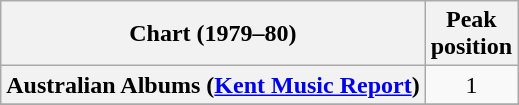<table class="wikitable sortable plainrowheaders">
<tr>
<th scope="col">Chart (1979–80)</th>
<th scope="col">Peak<br>position</th>
</tr>
<tr>
<th scope="row">Australian Albums (<a href='#'>Kent Music Report</a>)</th>
<td style="text-align:center;">1</td>
</tr>
<tr>
</tr>
<tr>
</tr>
<tr>
</tr>
<tr>
</tr>
<tr>
</tr>
<tr>
</tr>
<tr>
</tr>
</table>
